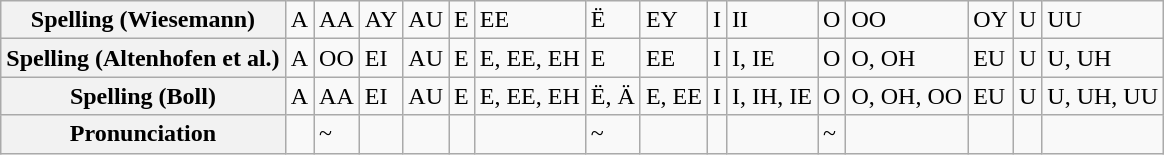<table class="wikitable">
<tr>
<th>Spelling (Wiesemann)</th>
<td>A</td>
<td>AA</td>
<td>AY</td>
<td>AU</td>
<td>E</td>
<td>EE</td>
<td>Ë</td>
<td>EY</td>
<td>I</td>
<td>II</td>
<td>O</td>
<td>OO</td>
<td>OY</td>
<td>U</td>
<td>UU</td>
</tr>
<tr>
<th>Spelling (Altenhofen et al.)</th>
<td>A</td>
<td>OO</td>
<td>EI</td>
<td>AU</td>
<td>E</td>
<td>E, EE, EH</td>
<td>E</td>
<td>EE</td>
<td>I</td>
<td>I, IE</td>
<td>O</td>
<td>O, OH</td>
<td>EU</td>
<td>U</td>
<td>U, UH</td>
</tr>
<tr>
<th>Spelling (Boll)</th>
<td>A</td>
<td>AA</td>
<td>EI</td>
<td>AU</td>
<td>E</td>
<td>E, EE, EH</td>
<td>Ë, Ä</td>
<td>E, EE</td>
<td>I</td>
<td>I, IH, IE</td>
<td>O</td>
<td>O, OH, OO</td>
<td>EU</td>
<td>U</td>
<td>U, UH, UU</td>
</tr>
<tr>
<th>Pronunciation</th>
<td></td>
<td>~</td>
<td></td>
<td></td>
<td></td>
<td></td>
<td>~</td>
<td></td>
<td></td>
<td></td>
<td>~</td>
<td></td>
<td></td>
<td></td>
<td></td>
</tr>
</table>
